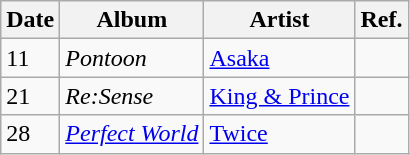<table class="wikitable">
<tr>
<th>Date</th>
<th>Album</th>
<th>Artist</th>
<th>Ref.</th>
</tr>
<tr>
<td>11</td>
<td><em>Pontoon</em></td>
<td><a href='#'>Asaka</a></td>
<td></td>
</tr>
<tr>
<td>21</td>
<td><em>Re:Sense</em></td>
<td><a href='#'>King & Prince</a></td>
<td></td>
</tr>
<tr>
<td>28</td>
<td><em><a href='#'>Perfect World</a></em></td>
<td><a href='#'>Twice</a></td>
<td></td>
</tr>
</table>
